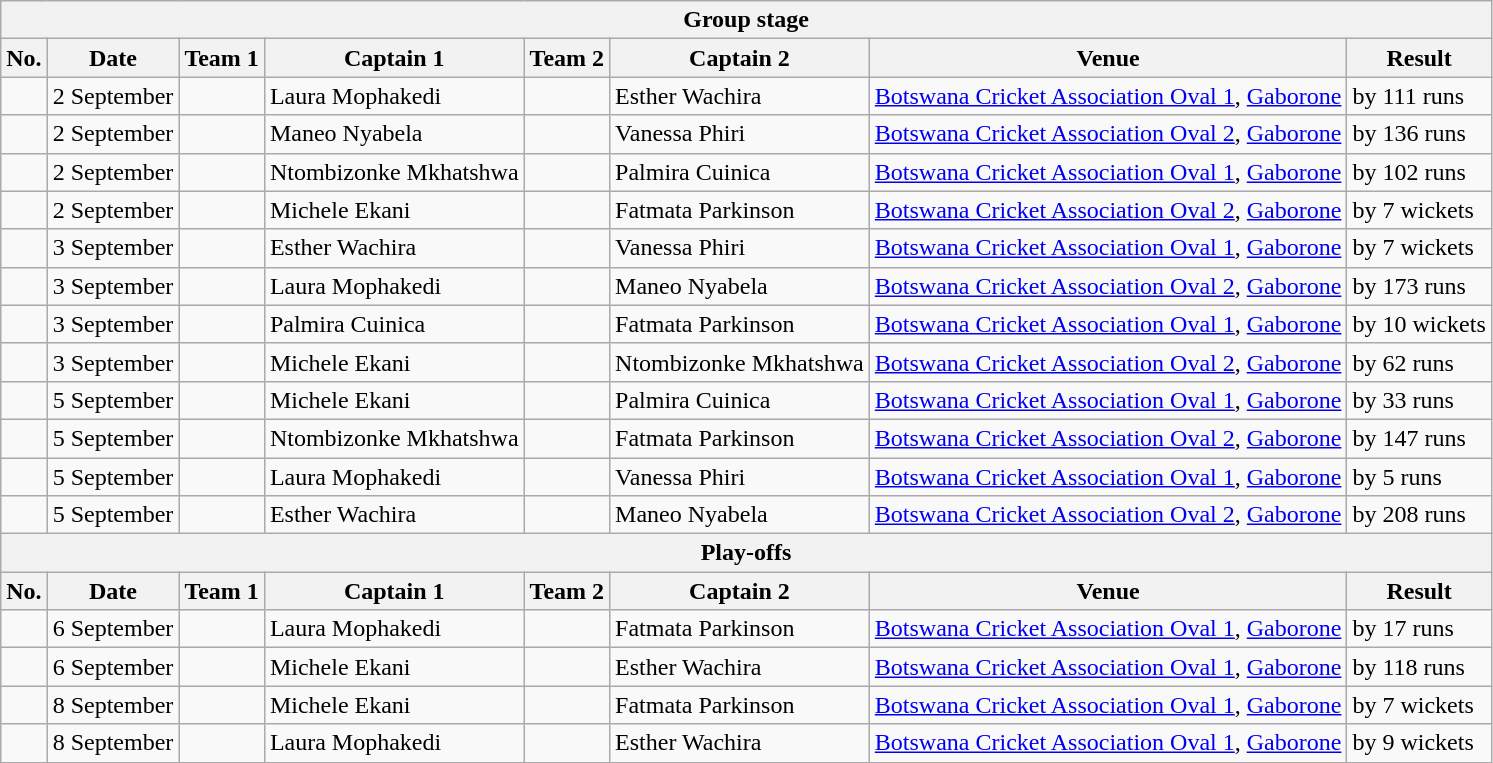<table class="wikitable">
<tr>
<th colspan="9">Group stage</th>
</tr>
<tr>
<th>No.</th>
<th>Date</th>
<th>Team 1</th>
<th>Captain 1</th>
<th>Team 2</th>
<th>Captain 2</th>
<th>Venue</th>
<th>Result</th>
</tr>
<tr>
<td></td>
<td>2 September</td>
<td></td>
<td>Laura Mophakedi</td>
<td></td>
<td>Esther Wachira</td>
<td><a href='#'>Botswana Cricket Association Oval 1</a>, <a href='#'>Gaborone</a></td>
<td> by 111 runs</td>
</tr>
<tr>
<td></td>
<td>2 September</td>
<td></td>
<td>Maneo Nyabela</td>
<td></td>
<td>Vanessa Phiri</td>
<td><a href='#'>Botswana Cricket Association Oval 2</a>, <a href='#'>Gaborone</a></td>
<td> by 136 runs</td>
</tr>
<tr>
<td></td>
<td>2 September</td>
<td></td>
<td>Ntombizonke Mkhatshwa</td>
<td></td>
<td>Palmira Cuinica</td>
<td><a href='#'>Botswana Cricket Association Oval 1</a>, <a href='#'>Gaborone</a></td>
<td> by 102 runs</td>
</tr>
<tr>
<td></td>
<td>2 September</td>
<td></td>
<td>Michele Ekani</td>
<td></td>
<td>Fatmata Parkinson</td>
<td><a href='#'>Botswana Cricket Association Oval 2</a>, <a href='#'>Gaborone</a></td>
<td> by 7 wickets</td>
</tr>
<tr>
<td></td>
<td>3 September</td>
<td></td>
<td>Esther Wachira</td>
<td></td>
<td>Vanessa Phiri</td>
<td><a href='#'>Botswana Cricket Association Oval 1</a>, <a href='#'>Gaborone</a></td>
<td> by 7 wickets</td>
</tr>
<tr>
<td></td>
<td>3 September</td>
<td></td>
<td>Laura Mophakedi</td>
<td></td>
<td>Maneo Nyabela</td>
<td><a href='#'>Botswana Cricket Association Oval 2</a>, <a href='#'>Gaborone</a></td>
<td> by 173 runs</td>
</tr>
<tr>
<td></td>
<td>3 September</td>
<td></td>
<td>Palmira Cuinica</td>
<td></td>
<td>Fatmata Parkinson</td>
<td><a href='#'>Botswana Cricket Association Oval 1</a>, <a href='#'>Gaborone</a></td>
<td> by 10 wickets</td>
</tr>
<tr>
<td></td>
<td>3 September</td>
<td></td>
<td>Michele Ekani</td>
<td></td>
<td>Ntombizonke Mkhatshwa</td>
<td><a href='#'>Botswana Cricket Association Oval 2</a>, <a href='#'>Gaborone</a></td>
<td> by 62 runs</td>
</tr>
<tr>
<td></td>
<td>5 September</td>
<td></td>
<td>Michele Ekani</td>
<td></td>
<td>Palmira Cuinica</td>
<td><a href='#'>Botswana Cricket Association Oval 1</a>, <a href='#'>Gaborone</a></td>
<td> by 33 runs</td>
</tr>
<tr>
<td></td>
<td>5 September</td>
<td></td>
<td>Ntombizonke Mkhatshwa</td>
<td></td>
<td>Fatmata Parkinson</td>
<td><a href='#'>Botswana Cricket Association Oval 2</a>, <a href='#'>Gaborone</a></td>
<td> by 147 runs</td>
</tr>
<tr>
<td></td>
<td>5 September</td>
<td></td>
<td>Laura Mophakedi</td>
<td></td>
<td>Vanessa Phiri</td>
<td><a href='#'>Botswana Cricket Association Oval 1</a>, <a href='#'>Gaborone</a></td>
<td> by 5 runs</td>
</tr>
<tr>
<td></td>
<td>5 September</td>
<td></td>
<td>Esther Wachira</td>
<td></td>
<td>Maneo Nyabela</td>
<td><a href='#'>Botswana Cricket Association Oval 2</a>, <a href='#'>Gaborone</a></td>
<td> by 208 runs</td>
</tr>
<tr>
<th colspan="9">Play-offs</th>
</tr>
<tr>
<th>No.</th>
<th>Date</th>
<th>Team 1</th>
<th>Captain 1</th>
<th>Team 2</th>
<th>Captain 2</th>
<th>Venue</th>
<th>Result</th>
</tr>
<tr>
<td></td>
<td>6 September</td>
<td></td>
<td>Laura Mophakedi</td>
<td></td>
<td>Fatmata Parkinson</td>
<td><a href='#'>Botswana Cricket Association Oval 1</a>, <a href='#'>Gaborone</a></td>
<td> by 17 runs</td>
</tr>
<tr>
<td></td>
<td>6 September</td>
<td></td>
<td>Michele Ekani</td>
<td></td>
<td>Esther Wachira</td>
<td><a href='#'>Botswana Cricket Association Oval 1</a>, <a href='#'>Gaborone</a></td>
<td> by 118 runs</td>
</tr>
<tr>
<td></td>
<td>8 September</td>
<td></td>
<td>Michele Ekani</td>
<td></td>
<td>Fatmata Parkinson</td>
<td><a href='#'>Botswana Cricket Association Oval 1</a>, <a href='#'>Gaborone</a></td>
<td> by 7 wickets</td>
</tr>
<tr>
<td></td>
<td>8 September</td>
<td></td>
<td>Laura Mophakedi</td>
<td></td>
<td>Esther Wachira</td>
<td><a href='#'>Botswana Cricket Association Oval 1</a>, <a href='#'>Gaborone</a></td>
<td> by 9 wickets</td>
</tr>
</table>
